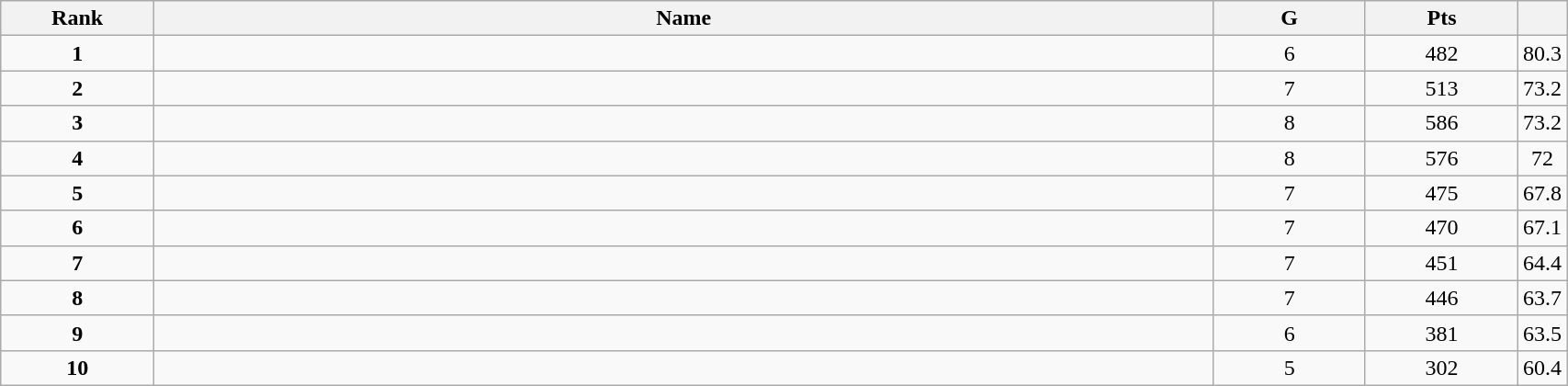<table class="wikitable" style="width:90%;">
<tr>
<th style="width:10%;">Rank</th>
<th style="width:70%;">Name</th>
<th style="width:10%;">G</th>
<th style="width:10%;">Pts</th>
<th style="width:10%;"></th>
</tr>
<tr align=center>
<td><strong>1</strong></td>
<td align=left><strong></strong></td>
<td>6</td>
<td>482</td>
<td>80.3</td>
</tr>
<tr align=center>
<td><strong>2</strong></td>
<td align=left></td>
<td>7</td>
<td>513</td>
<td>73.2</td>
</tr>
<tr align=center>
<td><strong>3</strong></td>
<td align=left></td>
<td>8</td>
<td>586</td>
<td>73.2</td>
</tr>
<tr align=center>
<td><strong>4</strong></td>
<td align=left></td>
<td>8</td>
<td>576</td>
<td>72</td>
</tr>
<tr align=center>
<td><strong>5</strong></td>
<td align=left></td>
<td>7</td>
<td>475</td>
<td>67.8</td>
</tr>
<tr align=center>
<td><strong>6</strong></td>
<td align=left></td>
<td>7</td>
<td>470</td>
<td>67.1</td>
</tr>
<tr align=center>
<td><strong>7</strong></td>
<td align=left></td>
<td>7</td>
<td>451</td>
<td>64.4</td>
</tr>
<tr align=center>
<td><strong>8</strong></td>
<td align=left></td>
<td>7</td>
<td>446</td>
<td>63.7</td>
</tr>
<tr align=center>
<td><strong>9</strong></td>
<td align=left></td>
<td>6</td>
<td>381</td>
<td>63.5</td>
</tr>
<tr align=center>
<td><strong>10</strong></td>
<td align=left></td>
<td>5</td>
<td>302</td>
<td>60.4</td>
</tr>
</table>
